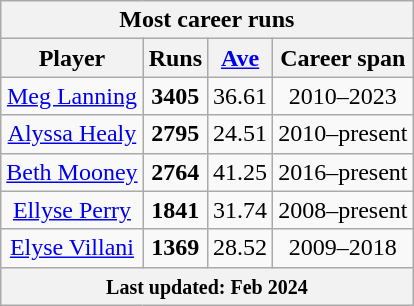<table class="wikitable" style="text-align: center;">
<tr>
<th colspan=4>Most career runs</th>
</tr>
<tr>
<th>Player</th>
<th>Runs</th>
<th><a href='#'>Ave</a></th>
<th>Career span</th>
</tr>
<tr>
<td><a href='#'>Meg Lanning</a></td>
<td><strong>3405</strong></td>
<td>36.61</td>
<td>2010–2023</td>
</tr>
<tr>
<td><a href='#'>Alyssa Healy</a></td>
<td><strong>2795</strong></td>
<td>24.51</td>
<td>2010–present</td>
</tr>
<tr>
<td><a href='#'>Beth Mooney</a></td>
<td><strong>2764</strong></td>
<td>41.25</td>
<td>2016–present</td>
</tr>
<tr>
<td><a href='#'>Ellyse Perry</a></td>
<td><strong>1841</strong></td>
<td>31.74</td>
<td>2008–present</td>
</tr>
<tr>
<td><a href='#'>Elyse Villani</a></td>
<td><strong>1369</strong></td>
<td>28.52</td>
<td>2009–2018</td>
</tr>
<tr>
<th colspan=4><small>Last updated: Feb 2024</small></th>
</tr>
</table>
